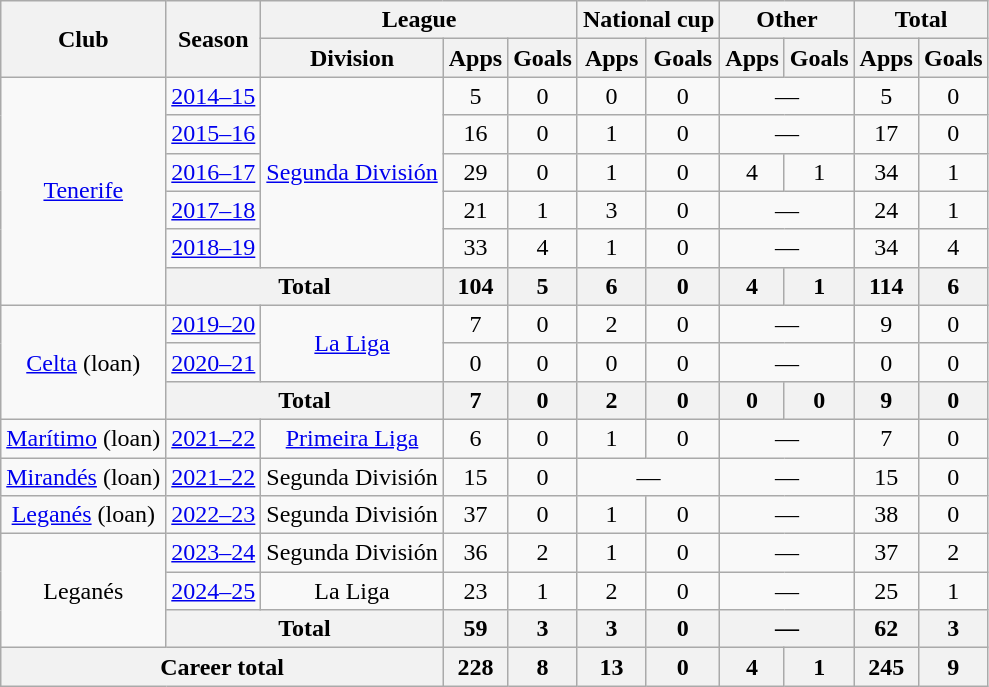<table class="wikitable" style="text-align:center">
<tr>
<th rowspan="2">Club</th>
<th rowspan="2">Season</th>
<th colspan="3">League</th>
<th colspan="2">National cup</th>
<th colspan="2">Other</th>
<th colspan="2">Total</th>
</tr>
<tr>
<th>Division</th>
<th>Apps</th>
<th>Goals</th>
<th>Apps</th>
<th>Goals</th>
<th>Apps</th>
<th>Goals</th>
<th>Apps</th>
<th>Goals</th>
</tr>
<tr>
<td rowspan="6"><a href='#'>Tenerife</a></td>
<td><a href='#'>2014–15</a></td>
<td rowspan="5"><a href='#'>Segunda División</a></td>
<td>5</td>
<td>0</td>
<td>0</td>
<td>0</td>
<td colspan="2">—</td>
<td>5</td>
<td>0</td>
</tr>
<tr>
<td><a href='#'>2015–16</a></td>
<td>16</td>
<td>0</td>
<td>1</td>
<td>0</td>
<td colspan="2">—</td>
<td>17</td>
<td>0</td>
</tr>
<tr>
<td><a href='#'>2016–17</a></td>
<td>29</td>
<td>0</td>
<td>1</td>
<td>0</td>
<td>4</td>
<td>1</td>
<td>34</td>
<td>1</td>
</tr>
<tr>
<td><a href='#'>2017–18</a></td>
<td>21</td>
<td>1</td>
<td>3</td>
<td>0</td>
<td colspan="2">—</td>
<td>24</td>
<td>1</td>
</tr>
<tr>
<td><a href='#'>2018–19</a></td>
<td>33</td>
<td>4</td>
<td>1</td>
<td>0</td>
<td colspan="2">—</td>
<td>34</td>
<td>4</td>
</tr>
<tr>
<th colspan="2">Total</th>
<th>104</th>
<th>5</th>
<th>6</th>
<th>0</th>
<th>4</th>
<th>1</th>
<th>114</th>
<th>6</th>
</tr>
<tr>
<td rowspan="3"><a href='#'>Celta</a> (loan)</td>
<td><a href='#'>2019–20</a></td>
<td rowspan="2"><a href='#'>La Liga</a></td>
<td>7</td>
<td>0</td>
<td>2</td>
<td>0</td>
<td colspan="2">—</td>
<td>9</td>
<td>0</td>
</tr>
<tr>
<td><a href='#'>2020–21</a></td>
<td>0</td>
<td>0</td>
<td>0</td>
<td>0</td>
<td colspan="2">—</td>
<td>0</td>
<td>0</td>
</tr>
<tr>
<th colspan="2">Total</th>
<th>7</th>
<th>0</th>
<th>2</th>
<th>0</th>
<th>0</th>
<th>0</th>
<th>9</th>
<th>0</th>
</tr>
<tr>
<td><a href='#'>Marítimo</a> (loan)</td>
<td><a href='#'>2021–22</a></td>
<td><a href='#'>Primeira Liga</a></td>
<td>6</td>
<td>0</td>
<td>1</td>
<td>0</td>
<td colspan="2">—</td>
<td>7</td>
<td>0</td>
</tr>
<tr>
<td><a href='#'>Mirandés</a> (loan)</td>
<td><a href='#'>2021–22</a></td>
<td>Segunda División</td>
<td>15</td>
<td>0</td>
<td colspan="2">—</td>
<td colspan="2">—</td>
<td>15</td>
<td>0</td>
</tr>
<tr>
<td><a href='#'>Leganés</a> (loan)</td>
<td><a href='#'>2022–23</a></td>
<td>Segunda División</td>
<td>37</td>
<td>0</td>
<td>1</td>
<td>0</td>
<td colspan="2">—</td>
<td>38</td>
<td>0</td>
</tr>
<tr>
<td rowspan="3">Leganés</td>
<td><a href='#'>2023–24</a></td>
<td>Segunda División</td>
<td>36</td>
<td>2</td>
<td>1</td>
<td>0</td>
<td colspan="2">—</td>
<td>37</td>
<td>2</td>
</tr>
<tr>
<td><a href='#'>2024–25</a></td>
<td>La Liga</td>
<td>23</td>
<td>1</td>
<td>2</td>
<td>0</td>
<td colspan="2">—</td>
<td>25</td>
<td>1</td>
</tr>
<tr>
<th colspan="2">Total</th>
<th>59</th>
<th>3</th>
<th>3</th>
<th>0</th>
<th colspan="2">—</th>
<th>62</th>
<th>3</th>
</tr>
<tr>
<th colspan="3">Career total</th>
<th>228</th>
<th>8</th>
<th>13</th>
<th>0</th>
<th>4</th>
<th>1</th>
<th>245</th>
<th>9</th>
</tr>
</table>
